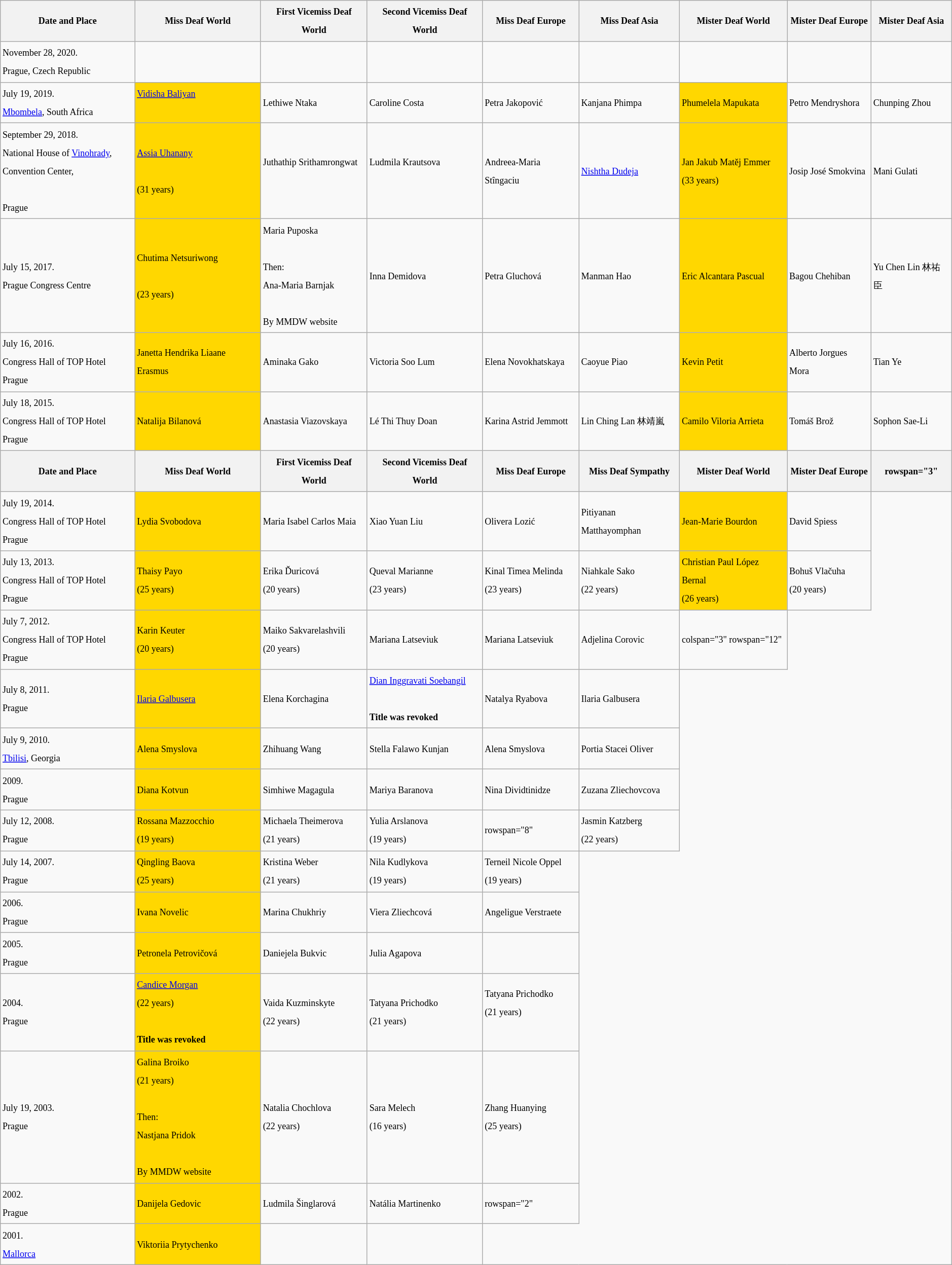<table class="wikitable" style= "text-align:left; font-size:9pt; line-height:24px;">
<tr align="center">
<th>Date and Place</th>
<th>Miss Deaf World</th>
<th>First Vicemiss Deaf World</th>
<th>Second Vicemiss Deaf World</th>
<th>Miss Deaf Europe</th>
<th>Miss Deaf Asia</th>
<th>Mister Deaf World</th>
<th>Mister Deaf Europe</th>
<th>Mister Deaf Asia</th>
</tr>
<tr>
<td>November 28, 2020.<br>Prague, Czech Republic</td>
<td> </td>
<td> </td>
<td> </td>
<td> </td>
<td> </td>
<td> </td>
<td> </td>
<td> </td>
</tr>
<tr>
<td>July 19, 2019.<br><a href='#'>Mbombela</a>, South Africa</td>
<td style="background-color:gold"><a href='#'>Vidisha Baliyan</a><br><br></td>
<td>Lethiwe Ntaka<br></td>
<td>Caroline Costa<br></td>
<td>Petra Jakopović<br></td>
<td>Kanjana Phimpa<br></td>
<td style="background-color:gold">Phumelela Mapukata<br></td>
<td>Petro Mendryshora<br></td>
<td>Chunping Zhou<br></td>
</tr>
<tr>
<td>September 29, 2018.<br>National House of <a href='#'>Vinohrady</a>,<br>Convention Center,<br><br>Prague</td>
<td style="background-color:gold"><a href='#'>Assia Uhanany</a><br><br>(31 years)<br></td>
<td>Juthathip Srithamrongwat<br><br></td>
<td>Ludmila Krautsova<br><br></td>
<td>Andreea-Maria Stîngaciu<br></td>
<td><a href='#'>Nishtha Dudeja</a><br></td>
<td style="background-color:gold">Jan Jakub Matěj Emmer<br>(33 years)<br></td>
<td>Josip José Smokvina<br></td>
<td>Mani Gulati<br></td>
</tr>
<tr>
<td>July 15, 2017.<br>Prague Congress Centre<br></td>
<td style="background-color:gold">Chutima Netsuriwong<br><br>(23 years)<br></td>
<td>Maria Puposka<br><br>Then:<br>Ana-Maria Barnjak<br><br>By MMDW website</td>
<td>Inna Demidova<br></td>
<td>Petra Gluchová<br></td>
<td>Manman Hao<br></td>
<td style="background-color:gold">Eric Alcantara Pascual<br></td>
<td>Bagou Chehiban<br></td>
<td>Yu Chen Lin 林祐臣 <br></td>
</tr>
<tr>
<td>July 16, 2016.<br>Congress Hall of TOP Hotel Prague</td>
<td style="background-color:gold">Janetta Hendrika Liaane Erasmus<br></td>
<td>Aminaka Gako<br></td>
<td>Victoria Soo Lum<br></td>
<td>Elena Novokhatskaya<br></td>
<td>Caoyue Piao<br></td>
<td style="background-color:gold">Kevin Petit<br></td>
<td>Alberto Jorgues Mora<br></td>
<td>Tian Ye<br></td>
</tr>
<tr>
<td>July 18, 2015.<br>Congress Hall of TOP Hotel Prague</td>
<td style="background-color:gold">Natalija Bilanová<br></td>
<td>Anastasia Viazovskaya<br></td>
<td>Lé Thi Thuy Doan<br></td>
<td>Karina Astrid Jemmott<br></td>
<td>Lin Ching Lan 林靖嵐<br></td>
<td style="background-color:gold">Camilo Viloria Arrieta<br></td>
<td>Tomáš Brož<br></td>
<td>Sophon Sae-Li<br></td>
</tr>
<tr>
<th>Date and Place</th>
<th>Miss Deaf World</th>
<th>First Vicemiss Deaf World</th>
<th>Second Vicemiss Deaf World</th>
<th>Miss Deaf Europe</th>
<th>Miss Deaf Sympathy</th>
<th>Mister Deaf World</th>
<th>Mister Deaf Europe</th>
<th>rowspan="3" </th>
</tr>
<tr>
<td>July 19, 2014.<br>Congress Hall of TOP Hotel Prague</td>
<td style="background-color:gold">Lydia Svobodova<br></td>
<td>Maria Isabel Carlos Maia<br></td>
<td>Xiao Yuan Liu<br></td>
<td>Olivera Lozić<br></td>
<td>Pitiyanan Matthayomphan<br></td>
<td style="background-color:gold">Jean-Marie Bourdon<br></td>
<td>David Spiess<br></td>
</tr>
<tr>
<td>July 13, 2013.<br>Congress Hall of TOP Hotel Prague</td>
<td style="background-color:gold">Thaisy Payo<br>(25 years)<br></td>
<td>Erika Ďuricová<br>(20 years)<br></td>
<td>Queval Marianne<br>(23 years)<br></td>
<td>Kinal Timea Melinda<br>(23 years)<br></td>
<td>Niahkale Sako<br>(22 years)<br></td>
<td style="background-color:gold">Christian Paul López Bernal<br>(26 years)<br></td>
<td>Bohuš Vlačuha<br>(20 years)<br></td>
</tr>
<tr>
<td>July 7, 2012.<br>Congress Hall of TOP Hotel Prague</td>
<td style="background-color:gold">Karin Keuter<br>(20 years)<br></td>
<td>Maiko Sakvarelashvili<br>(20 years)<br></td>
<td>Mariana Latseviuk<br></td>
<td>Mariana Latseviuk<br></td>
<td>Adjelina Corovic<br></td>
<td>colspan="3" rowspan="12" </td>
</tr>
<tr>
<td>July 8, 2011.<br>Prague</td>
<td style="background-color:gold"><a href='#'>Ilaria Galbusera</a><br></td>
<td>Elena Korchagina<br></td>
<td><a href='#'>Dian Inggravati Soebangil</a><br><br><strong>Title was revoked</strong></td>
<td>Natalya Ryabova<br></td>
<td>Ilaria Galbusera<br></td>
</tr>
<tr>
<td>July 9, 2010.<br><a href='#'>Tbilisi</a>, Georgia</td>
<td style="background-color:gold">Alena Smyslova<br></td>
<td>Zhihuang Wang<br></td>
<td>Stella Falawo Kunjan<br></td>
<td>Alena Smyslova<br></td>
<td>Portia Stacei Oliver<br></td>
</tr>
<tr>
<td>2009.<br>Prague</td>
<td style="background-color:gold">Diana Kotvun<br></td>
<td>Simhiwe Magagula<br></td>
<td>Mariya Baranova<br></td>
<td>Nina Dividtinidze<br></td>
<td>Zuzana Zliechovcova<br></td>
</tr>
<tr>
<td>July 12, 2008.<br>Prague</td>
<td style="background-color:gold">Rossana Mazzocchio<br>(19 years)<br></td>
<td>Michaela Theimerova<br>(21 years)<br></td>
<td>Yulia Arslanova<br>(19 years)<br></td>
<td>rowspan="8" </td>
<td>Jasmin Katzberg<br>(22 years)<br></td>
</tr>
<tr>
<td>July 14, 2007.<br>Prague</td>
<td style="background-color:gold">Qingling Baova<br>(25 years)<br></td>
<td>Kristina Weber<br>(21 years)<br></td>
<td>Nila Kudlykova<br>(19 years)<br></td>
<td>Terneil Nicole Oppel<br>(19 years)<br></td>
</tr>
<tr>
<td>2006.<br>Prague</td>
<td style="background-color:gold">Ivana Novelic<br></td>
<td>Marina Chukhriy<br></td>
<td>Viera Zliechcová<br></td>
<td>Angeligue Verstraete<br></td>
</tr>
<tr>
<td>2005.<br>Prague</td>
<td style="background-color:gold">Petronela Petrovičová<br></td>
<td>Daniejela Bukvic<br></td>
<td>Julia Agapova<br></td>
<td></td>
</tr>
<tr>
<td>2004.<br>Prague</td>
<td style="background-color:gold"><a href='#'>Candice Morgan</a><br>(22 years)<br><br><strong>Title was revoked</strong></td>
<td>Vaida Kuzminskyte<br>(22 years)<br></td>
<td>Tatyana Prichodko<br>(21 years)<br></td>
<td>Tatyana Prichodko<br>(21 years)<br><br></td>
</tr>
<tr>
<td>July 19, 2003.<br>Prague</td>
<td style="background-color:gold">Galina Broiko<br>(21 years)<br><br>Then:<br>Nastjana Pridok<br><br>By MMDW website</td>
<td>Natalia Chochlova<br>(22 years)<br></td>
<td>Sara Melech<br>(16 years)<br></td>
<td>Zhang Huanying<br>(25 years)<br></td>
</tr>
<tr>
<td>2002.<br>Prague</td>
<td style="background-color:gold">Danijela Gedovic<br></td>
<td>Ludmila Šinglarová<br></td>
<td>Natália Martinenko<br></td>
<td>rowspan="2" </td>
</tr>
<tr>
<td>2001.<br><a href='#'>Mallorca</a></td>
<td style="background-color:gold">Viktoriia Prytychenko<br></td>
<td></td>
<td></td>
</tr>
</table>
